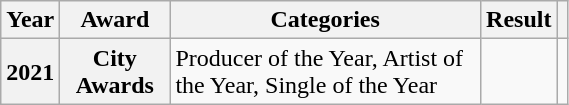<table class="wikitable sortable plainrowheaders" style="width: 30%;">
<tr>
<th scope="col">Year</th>
<th scope="col">Award</th>
<th scope="col">Categories</th>
<th scope="col">Result</th>
<th class="unsortable" scope="col"></th>
</tr>
<tr>
<th scope="row">2021</th>
<th scope="row">City Awards</th>
<td>Producer of the Year, Artist of the Year, Single of the Year</td>
<td></td>
<td style="text-align:center;"></td>
</tr>
</table>
